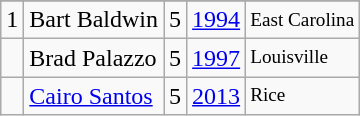<table class="wikitable">
<tr>
</tr>
<tr>
<td>1</td>
<td>Bart Baldwin</td>
<td>5</td>
<td><a href='#'>1994</a></td>
<td style="font-size:80%;">East Carolina</td>
</tr>
<tr>
<td></td>
<td>Brad Palazzo</td>
<td>5</td>
<td><a href='#'>1997</a></td>
<td style="font-size:80%;">Louisville</td>
</tr>
<tr>
<td></td>
<td><a href='#'>Cairo Santos</a></td>
<td>5</td>
<td><a href='#'>2013</a></td>
<td style="font-size:80%;">Rice</td>
</tr>
</table>
